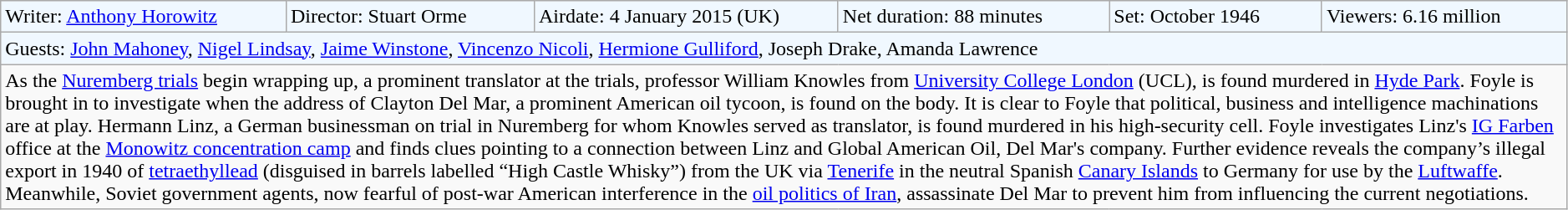<table class="wikitable" style="width:99%;">
<tr style="background:#f0f8ff;"|>
<td>Writer: <a href='#'>Anthony Horowitz</a></td>
<td>Director: Stuart Orme</td>
<td>Airdate: 4 January 2015 (UK)</td>
<td>Net duration: 88 minutes</td>
<td>Set: October 1946</td>
<td>Viewers: 6.16 million</td>
</tr>
<tr style="background:#f0f8ff;"|>
<td colspan="6">Guests: <a href='#'>John Mahoney</a>, <a href='#'>Nigel Lindsay</a>, <a href='#'>Jaime Winstone</a>, <a href='#'>Vincenzo Nicoli</a>, <a href='#'>Hermione Gulliford</a>, Joseph Drake, Amanda Lawrence</td>
</tr>
<tr>
<td colspan="6">As the <a href='#'>Nuremberg trials</a> begin wrapping up, a prominent translator at the trials, professor William Knowles from <a href='#'>University College London</a> (UCL), is found murdered in <a href='#'>Hyde Park</a>. Foyle is brought in to investigate when the address of Clayton Del Mar, a prominent American oil tycoon, is found on the body. It is clear to Foyle that political, business and intelligence machinations are at play. Hermann Linz, a German businessman on trial in Nuremberg for whom Knowles served as translator, is found murdered in his high-security cell. Foyle investigates Linz's <a href='#'>IG Farben</a> office at the <a href='#'>Monowitz concentration camp</a> and finds clues pointing to a connection between Linz and Global American Oil, Del Mar's company. Further evidence reveals the company’s illegal export in 1940 of <a href='#'>tetraethyllead</a> (disguised in barrels labelled “High Castle Whisky”) from the UK via <a href='#'>Tenerife</a> in the neutral Spanish <a href='#'>Canary Islands</a> to Germany for use by the <a href='#'>Luftwaffe</a>. Meanwhile, Soviet government agents, now fearful of post-war American interference in the <a href='#'>oil politics of Iran</a>, assassinate Del Mar to prevent him from influencing the current negotiations.</td>
</tr>
</table>
